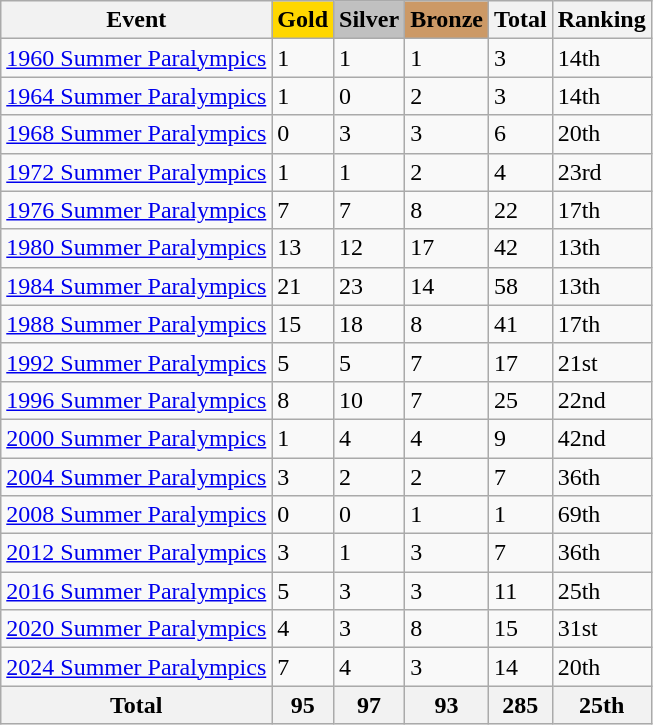<table class="wikitable">
<tr>
<th>Event</th>
<td style="background:gold; font-weight:bold;">Gold</td>
<td style="background:silver; font-weight:bold;">Silver</td>
<td style="background:#cc9966; font-weight:bold;">Bronze</td>
<th>Total</th>
<th>Ranking</th>
</tr>
<tr>
<td><a href='#'>1960 Summer Paralympics</a></td>
<td>1</td>
<td>1</td>
<td>1</td>
<td>3</td>
<td>14th</td>
</tr>
<tr>
<td><a href='#'>1964 Summer Paralympics</a></td>
<td>1</td>
<td>0</td>
<td>2</td>
<td>3</td>
<td>14th</td>
</tr>
<tr>
<td><a href='#'>1968 Summer Paralympics</a></td>
<td>0</td>
<td>3</td>
<td>3</td>
<td>6</td>
<td>20th</td>
</tr>
<tr>
<td><a href='#'>1972 Summer Paralympics</a></td>
<td>1</td>
<td>1</td>
<td>2</td>
<td>4</td>
<td>23rd</td>
</tr>
<tr>
<td><a href='#'>1976 Summer Paralympics</a></td>
<td>7</td>
<td>7</td>
<td>8</td>
<td>22</td>
<td>17th</td>
</tr>
<tr>
<td><a href='#'>1980 Summer Paralympics</a></td>
<td>13</td>
<td>12</td>
<td>17</td>
<td>42</td>
<td>13th</td>
</tr>
<tr>
<td><a href='#'>1984 Summer Paralympics</a></td>
<td>21</td>
<td>23</td>
<td>14</td>
<td>58</td>
<td>13th</td>
</tr>
<tr>
<td><a href='#'>1988 Summer Paralympics</a></td>
<td>15</td>
<td>18</td>
<td>8</td>
<td>41</td>
<td>17th</td>
</tr>
<tr>
<td><a href='#'>1992 Summer Paralympics</a></td>
<td>5</td>
<td>5</td>
<td>7</td>
<td>17</td>
<td>21st</td>
</tr>
<tr>
<td><a href='#'>1996 Summer Paralympics</a></td>
<td>8</td>
<td>10</td>
<td>7</td>
<td>25</td>
<td>22nd</td>
</tr>
<tr>
<td><a href='#'>2000 Summer Paralympics</a></td>
<td>1</td>
<td>4</td>
<td>4</td>
<td>9</td>
<td>42nd</td>
</tr>
<tr>
<td><a href='#'>2004 Summer Paralympics</a></td>
<td>3</td>
<td>2</td>
<td>2</td>
<td>7</td>
<td>36th</td>
</tr>
<tr>
<td><a href='#'>2008 Summer Paralympics</a></td>
<td>0</td>
<td>0</td>
<td>1</td>
<td>1</td>
<td>69th</td>
</tr>
<tr>
<td><a href='#'>2012 Summer Paralympics</a></td>
<td>3</td>
<td>1</td>
<td>3</td>
<td>7</td>
<td>36th</td>
</tr>
<tr>
<td><a href='#'>2016 Summer Paralympics</a></td>
<td>5</td>
<td>3</td>
<td>3</td>
<td>11</td>
<td>25th</td>
</tr>
<tr>
<td><a href='#'>2020 Summer Paralympics</a></td>
<td>4</td>
<td>3</td>
<td>8</td>
<td>15</td>
<td>31st</td>
</tr>
<tr>
<td><a href='#'>2024 Summer Paralympics</a></td>
<td>7</td>
<td>4</td>
<td>3</td>
<td>14</td>
<td>20th</td>
</tr>
<tr class="sortbottom" align=center>
<th>Total</th>
<th>95</th>
<th>97</th>
<th>93</th>
<th>285</th>
<th>25th</th>
</tr>
</table>
